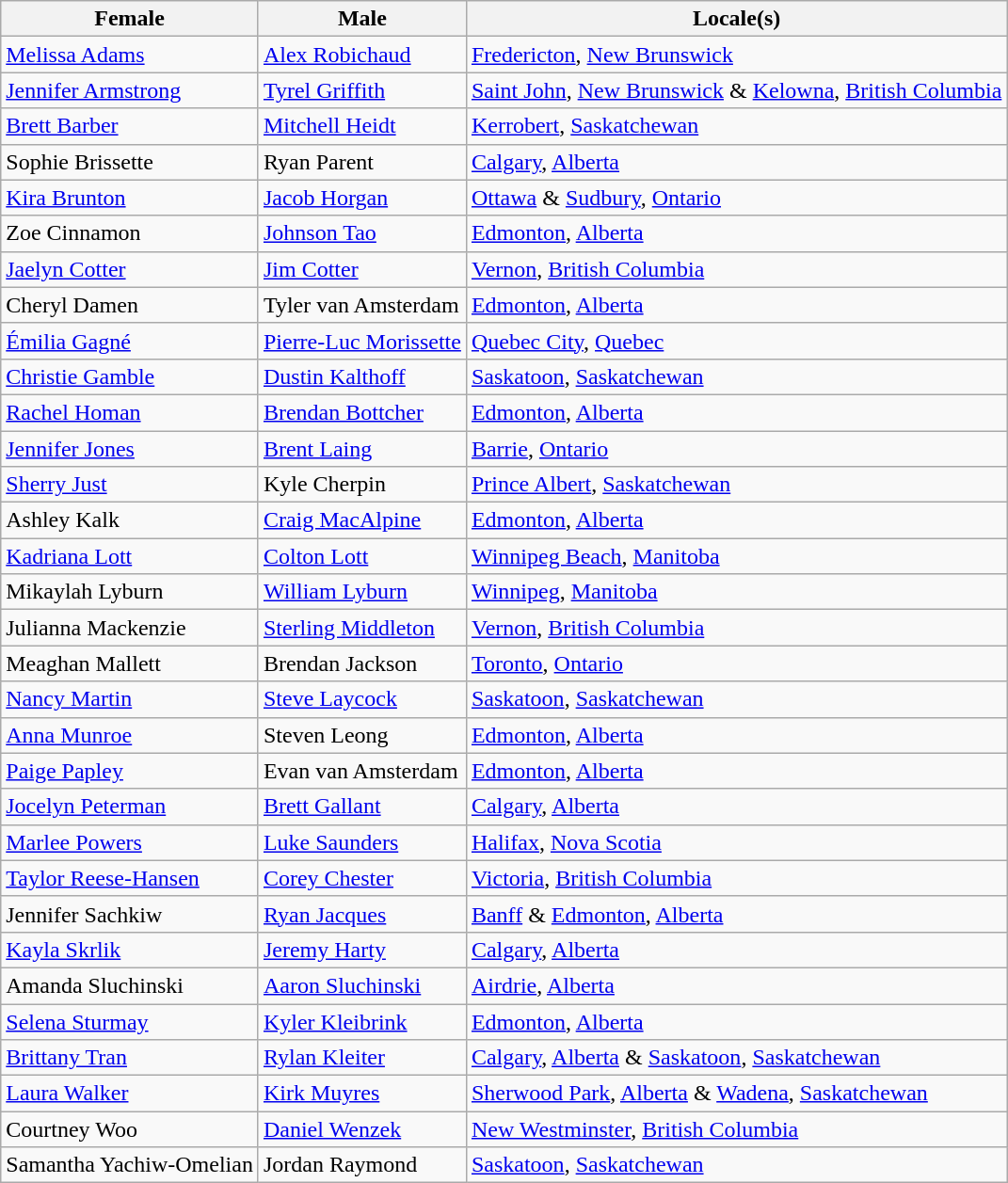<table class="wikitable">
<tr>
<th scope="col">Female</th>
<th scope="col">Male</th>
<th scope="col">Locale(s)</th>
</tr>
<tr>
<td><a href='#'>Melissa Adams</a></td>
<td><a href='#'>Alex Robichaud</a></td>
<td> <a href='#'>Fredericton</a>, <a href='#'>New Brunswick</a></td>
</tr>
<tr>
<td><a href='#'>Jennifer Armstrong</a></td>
<td><a href='#'>Tyrel Griffith</a></td>
<td> <a href='#'>Saint John</a>, <a href='#'>New Brunswick</a> &  <a href='#'>Kelowna</a>, <a href='#'>British Columbia</a></td>
</tr>
<tr>
<td><a href='#'>Brett Barber</a></td>
<td><a href='#'>Mitchell Heidt</a></td>
<td> <a href='#'>Kerrobert</a>, <a href='#'>Saskatchewan</a></td>
</tr>
<tr>
<td>Sophie Brissette</td>
<td>Ryan Parent</td>
<td> <a href='#'>Calgary</a>, <a href='#'>Alberta</a></td>
</tr>
<tr>
<td><a href='#'>Kira Brunton</a></td>
<td><a href='#'>Jacob Horgan</a></td>
<td> <a href='#'>Ottawa</a> & <a href='#'>Sudbury</a>, <a href='#'>Ontario</a></td>
</tr>
<tr>
<td>Zoe Cinnamon</td>
<td><a href='#'>Johnson Tao</a></td>
<td> <a href='#'>Edmonton</a>, <a href='#'>Alberta</a></td>
</tr>
<tr>
<td><a href='#'>Jaelyn Cotter</a></td>
<td><a href='#'>Jim Cotter</a></td>
<td> <a href='#'>Vernon</a>, <a href='#'>British Columbia</a></td>
</tr>
<tr>
<td>Cheryl Damen</td>
<td>Tyler van Amsterdam</td>
<td> <a href='#'>Edmonton</a>, <a href='#'>Alberta</a></td>
</tr>
<tr>
<td><a href='#'>Émilia Gagné</a></td>
<td><a href='#'>Pierre-Luc Morissette</a></td>
<td> <a href='#'>Quebec City</a>, <a href='#'>Quebec</a></td>
</tr>
<tr>
<td><a href='#'>Christie Gamble</a></td>
<td><a href='#'>Dustin Kalthoff</a></td>
<td> <a href='#'>Saskatoon</a>, <a href='#'>Saskatchewan</a></td>
</tr>
<tr>
<td><a href='#'>Rachel Homan</a></td>
<td><a href='#'>Brendan Bottcher</a></td>
<td> <a href='#'>Edmonton</a>, <a href='#'>Alberta</a></td>
</tr>
<tr>
<td><a href='#'>Jennifer Jones</a></td>
<td><a href='#'>Brent Laing</a></td>
<td> <a href='#'>Barrie</a>, <a href='#'>Ontario</a></td>
</tr>
<tr>
<td><a href='#'>Sherry Just</a></td>
<td>Kyle Cherpin</td>
<td> <a href='#'>Prince Albert</a>, <a href='#'>Saskatchewan</a></td>
</tr>
<tr>
<td>Ashley Kalk</td>
<td><a href='#'>Craig MacAlpine</a></td>
<td> <a href='#'>Edmonton</a>, <a href='#'>Alberta</a></td>
</tr>
<tr>
<td><a href='#'>Kadriana Lott</a></td>
<td><a href='#'>Colton Lott</a></td>
<td> <a href='#'>Winnipeg Beach</a>, <a href='#'>Manitoba</a></td>
</tr>
<tr>
<td>Mikaylah Lyburn</td>
<td><a href='#'>William Lyburn</a></td>
<td> <a href='#'>Winnipeg</a>, <a href='#'>Manitoba</a></td>
</tr>
<tr>
<td>Julianna Mackenzie</td>
<td><a href='#'>Sterling Middleton</a></td>
<td> <a href='#'>Vernon</a>, <a href='#'>British Columbia</a></td>
</tr>
<tr>
<td>Meaghan Mallett</td>
<td>Brendan Jackson</td>
<td> <a href='#'>Toronto</a>, <a href='#'>Ontario</a></td>
</tr>
<tr>
<td><a href='#'>Nancy Martin</a></td>
<td><a href='#'>Steve Laycock</a></td>
<td> <a href='#'>Saskatoon</a>, <a href='#'>Saskatchewan</a></td>
</tr>
<tr>
<td><a href='#'>Anna Munroe</a></td>
<td>Steven Leong</td>
<td> <a href='#'>Edmonton</a>, <a href='#'>Alberta</a></td>
</tr>
<tr>
<td><a href='#'>Paige Papley</a></td>
<td>Evan van Amsterdam</td>
<td> <a href='#'>Edmonton</a>, <a href='#'>Alberta</a></td>
</tr>
<tr>
<td><a href='#'>Jocelyn Peterman</a></td>
<td><a href='#'>Brett Gallant</a></td>
<td> <a href='#'>Calgary</a>, <a href='#'>Alberta</a></td>
</tr>
<tr>
<td><a href='#'>Marlee Powers</a></td>
<td><a href='#'>Luke Saunders</a></td>
<td> <a href='#'>Halifax</a>, <a href='#'>Nova Scotia</a></td>
</tr>
<tr>
<td><a href='#'>Taylor Reese-Hansen</a></td>
<td><a href='#'>Corey Chester</a></td>
<td> <a href='#'>Victoria</a>, <a href='#'>British Columbia</a></td>
</tr>
<tr>
<td>Jennifer Sachkiw</td>
<td><a href='#'>Ryan Jacques</a></td>
<td> <a href='#'>Banff</a> & <a href='#'>Edmonton</a>, <a href='#'>Alberta</a></td>
</tr>
<tr>
<td><a href='#'>Kayla Skrlik</a></td>
<td><a href='#'>Jeremy Harty</a></td>
<td> <a href='#'>Calgary</a>, <a href='#'>Alberta</a></td>
</tr>
<tr>
<td>Amanda Sluchinski</td>
<td><a href='#'>Aaron Sluchinski</a></td>
<td> <a href='#'>Airdrie</a>, <a href='#'>Alberta</a></td>
</tr>
<tr>
<td><a href='#'>Selena Sturmay</a></td>
<td><a href='#'>Kyler Kleibrink</a></td>
<td> <a href='#'>Edmonton</a>, <a href='#'>Alberta</a></td>
</tr>
<tr>
<td><a href='#'>Brittany Tran</a></td>
<td><a href='#'>Rylan Kleiter</a></td>
<td> <a href='#'>Calgary</a>, <a href='#'>Alberta</a> &  <a href='#'>Saskatoon</a>, <a href='#'>Saskatchewan</a></td>
</tr>
<tr>
<td><a href='#'>Laura Walker</a></td>
<td><a href='#'>Kirk Muyres</a></td>
<td> <a href='#'>Sherwood Park</a>, <a href='#'>Alberta</a> &  <a href='#'>Wadena</a>, <a href='#'>Saskatchewan</a></td>
</tr>
<tr>
<td>Courtney Woo</td>
<td><a href='#'>Daniel Wenzek</a></td>
<td> <a href='#'>New Westminster</a>, <a href='#'>British Columbia</a></td>
</tr>
<tr>
<td>Samantha Yachiw-Omelian</td>
<td>Jordan Raymond</td>
<td> <a href='#'>Saskatoon</a>, <a href='#'>Saskatchewan</a></td>
</tr>
</table>
